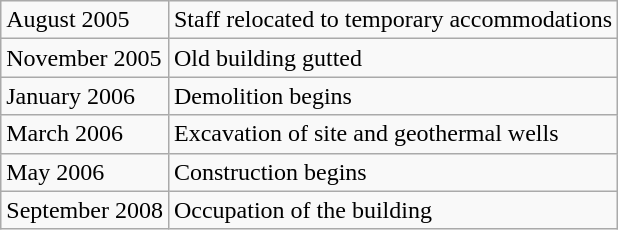<table class="wikitable">
<tr>
<td>August 2005</td>
<td>Staff relocated to temporary accommodations</td>
</tr>
<tr>
<td>November 2005</td>
<td>Old building gutted</td>
</tr>
<tr>
<td>January 2006</td>
<td>Demolition begins</td>
</tr>
<tr>
<td>March 2006</td>
<td>Excavation of site and geothermal wells</td>
</tr>
<tr>
<td>May 2006</td>
<td>Construction begins</td>
</tr>
<tr>
<td>September 2008</td>
<td>Occupation of the building</td>
</tr>
</table>
